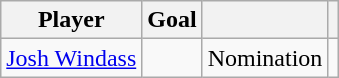<table class="wikitable" style="text-align:left">
<tr>
<th>Player</th>
<th>Goal</th>
<th></th>
<th></th>
</tr>
<tr>
<td> <a href='#'>Josh Windass</a></td>
<td></td>
<td>Nomination</td>
<td></td>
</tr>
</table>
